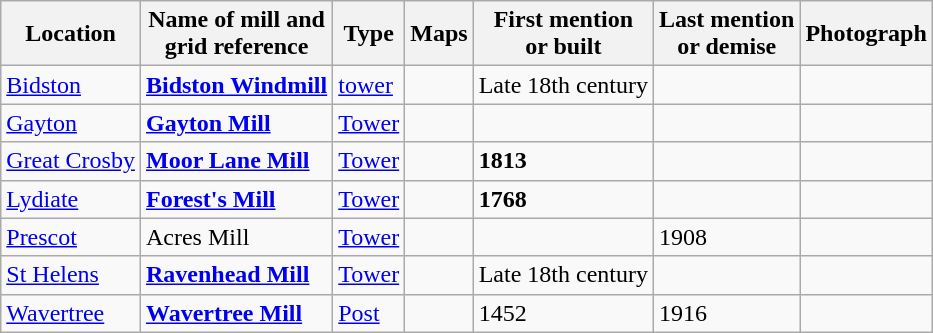<table class="wikitable">
<tr>
<th>Location</th>
<th>Name of mill and<br>grid reference</th>
<th>Type</th>
<th>Maps</th>
<th>First mention<br>or built</th>
<th>Last mention<br> or demise</th>
<th>Photograph</th>
</tr>
<tr>
<td><a href='#'>Bidston</a></td>
<td><strong><a href='#'>Bidston Windmill</a></strong><br></td>
<td><a href='#'>tower</a></td>
<td></td>
<td>Late 18th century</td>
<td></td>
<td></td>
</tr>
<tr>
<td><a href='#'>Gayton</a></td>
<td><strong><a href='#'>Gayton Mill</a></strong><br></td>
<td><a href='#'>Tower</a></td>
<td></td>
<td></td>
<td></td>
<td></td>
</tr>
<tr>
<td><a href='#'>Great Crosby</a></td>
<td><strong><a href='#'>Moor Lane Mill</a></strong><br></td>
<td><a href='#'>Tower</a></td>
<td></td>
<td><strong>1813</strong></td>
<td></td>
<td></td>
</tr>
<tr>
<td><a href='#'>Lydiate</a></td>
<td><strong><a href='#'>Forest's Mill</a></strong><br></td>
<td><a href='#'>Tower</a></td>
<td></td>
<td><strong>1768</strong></td>
<td></td>
<td></td>
</tr>
<tr>
<td><a href='#'>Prescot</a></td>
<td>Acres Mill</td>
<td><a href='#'>Tower</a></td>
<td></td>
<td></td>
<td>1908</td>
<td></td>
</tr>
<tr>
<td><a href='#'>St Helens</a></td>
<td><strong><a href='#'>Ravenhead Mill</a></strong><br></td>
<td><a href='#'>Tower</a></td>
<td></td>
<td>Late 18th century</td>
<td></td>
<td></td>
</tr>
<tr>
<td><a href='#'>Wavertree</a></td>
<td><strong><a href='#'>Wavertree Mill</a></strong> </td>
<td><a href='#'>Post</a></td>
<td></td>
<td>1452</td>
<td>1916 <br> </td>
<td></td>
</tr>
</table>
